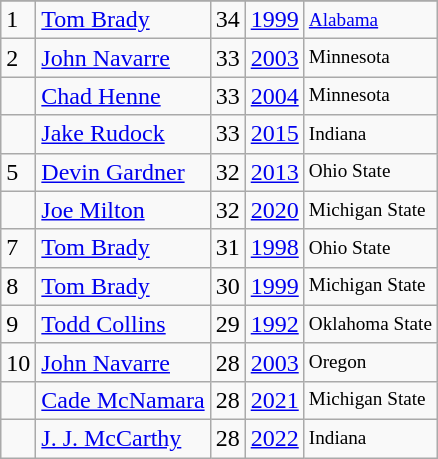<table class="wikitable">
<tr>
</tr>
<tr>
<td>1</td>
<td><a href='#'>Tom Brady</a></td>
<td>34</td>
<td><a href='#'>1999</a></td>
<td style="font-size:80%;"><a href='#'>Alabama</a></td>
</tr>
<tr>
<td>2</td>
<td><a href='#'>John Navarre</a></td>
<td>33</td>
<td><a href='#'>2003</a></td>
<td style="font-size:80%;">Minnesota</td>
</tr>
<tr>
<td></td>
<td><a href='#'>Chad Henne</a></td>
<td>33</td>
<td><a href='#'>2004</a></td>
<td style="font-size:80%;">Minnesota</td>
</tr>
<tr>
<td></td>
<td><a href='#'>Jake Rudock</a></td>
<td>33</td>
<td><a href='#'>2015</a></td>
<td style="font-size:80%;">Indiana</td>
</tr>
<tr>
<td>5</td>
<td><a href='#'>Devin Gardner</a></td>
<td>32</td>
<td><a href='#'>2013</a></td>
<td style="font-size:80%;">Ohio State</td>
</tr>
<tr>
<td></td>
<td><a href='#'>Joe Milton</a></td>
<td>32</td>
<td><a href='#'>2020</a></td>
<td style="font-size:80%;">Michigan State</td>
</tr>
<tr>
<td>7</td>
<td><a href='#'>Tom Brady</a></td>
<td>31</td>
<td><a href='#'>1998</a></td>
<td style="font-size:80%;">Ohio State</td>
</tr>
<tr>
<td>8</td>
<td><a href='#'>Tom Brady</a></td>
<td>30</td>
<td><a href='#'>1999</a></td>
<td style="font-size:80%;">Michigan State</td>
</tr>
<tr>
<td>9</td>
<td><a href='#'>Todd Collins</a></td>
<td>29</td>
<td><a href='#'>1992</a></td>
<td style="font-size:80%;">Oklahoma State</td>
</tr>
<tr>
<td>10</td>
<td><a href='#'>John Navarre</a></td>
<td>28</td>
<td><a href='#'>2003</a></td>
<td style="font-size:80%;">Oregon</td>
</tr>
<tr>
<td></td>
<td><a href='#'>Cade McNamara</a></td>
<td>28</td>
<td><a href='#'>2021</a></td>
<td style="font-size:80%;">Michigan State</td>
</tr>
<tr>
<td></td>
<td><a href='#'>J. J. McCarthy</a></td>
<td>28</td>
<td><a href='#'>2022</a></td>
<td style="font-size:80%;">Indiana</td>
</tr>
</table>
